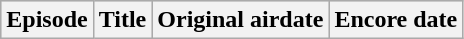<table class="wikitable plainrowheaders">
<tr bgcolor="#CCCCCC">
<th>Episode</th>
<th>Title</th>
<th>Original airdate</th>
<th>Encore date<br>























</th>
</tr>
</table>
